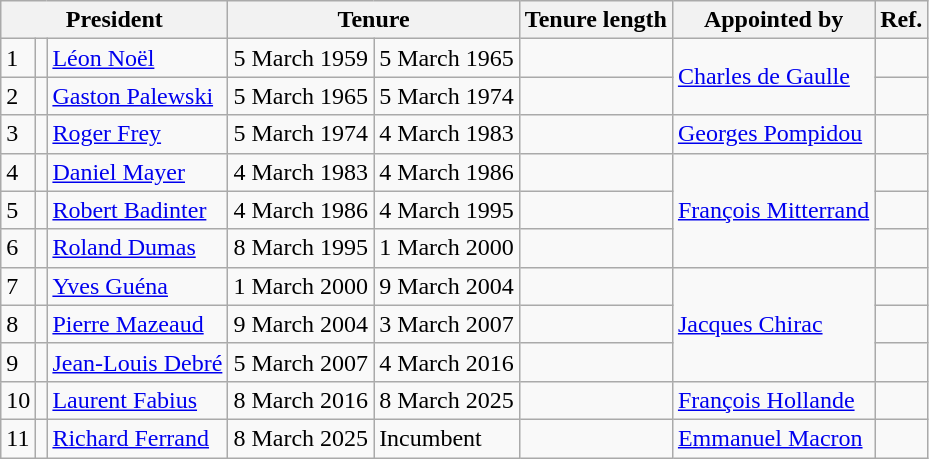<table class="wikitable">
<tr>
<th colspan="3">President</th>
<th colspan="2">Tenure</th>
<th>Tenure length</th>
<th>Appointed by</th>
<th>Ref.</th>
</tr>
<tr>
<td>1</td>
<td></td>
<td><a href='#'>Léon Noël</a><br></td>
<td>5 March 1959</td>
<td>5 March 1965</td>
<td></td>
<td rowspan="2"><a href='#'>Charles de Gaulle</a></td>
<td></td>
</tr>
<tr>
<td>2</td>
<td></td>
<td><a href='#'>Gaston Palewski</a><br></td>
<td>5 March 1965</td>
<td>5 March 1974</td>
<td></td>
<td></td>
</tr>
<tr>
<td>3</td>
<td></td>
<td><a href='#'>Roger Frey</a><br></td>
<td>5 March 1974</td>
<td>4 March 1983</td>
<td></td>
<td><a href='#'>Georges Pompidou</a></td>
<td></td>
</tr>
<tr>
<td>4</td>
<td></td>
<td><a href='#'>Daniel Mayer</a><br></td>
<td>4 March 1983</td>
<td>4 March 1986</td>
<td></td>
<td rowspan="3"><a href='#'>François Mitterrand</a></td>
<td></td>
</tr>
<tr>
<td>5</td>
<td></td>
<td><a href='#'>Robert Badinter</a><br></td>
<td>4 March 1986</td>
<td>4 March 1995</td>
<td></td>
<td></td>
</tr>
<tr>
<td>6</td>
<td></td>
<td><a href='#'>Roland Dumas</a><br></td>
<td>8 March 1995</td>
<td>1 March 2000</td>
<td></td>
<td></td>
</tr>
<tr>
<td>7</td>
<td></td>
<td><a href='#'>Yves Guéna</a><br></td>
<td>1 March 2000</td>
<td>9 March 2004</td>
<td></td>
<td rowspan="3"><a href='#'>Jacques Chirac</a></td>
<td></td>
</tr>
<tr>
<td>8</td>
<td></td>
<td><a href='#'>Pierre Mazeaud</a><br></td>
<td>9 March 2004</td>
<td>3 March 2007</td>
<td></td>
<td></td>
</tr>
<tr>
<td>9</td>
<td></td>
<td><a href='#'>Jean-Louis Debré</a><br></td>
<td>5 March 2007</td>
<td>4 March 2016</td>
<td></td>
<td></td>
</tr>
<tr>
<td>10</td>
<td></td>
<td><a href='#'>Laurent Fabius</a><br></td>
<td>8 March 2016</td>
<td>8 March 2025</td>
<td></td>
<td><a href='#'>François Hollande</a></td>
<td></td>
</tr>
<tr>
<td>11</td>
<td></td>
<td><a href='#'>Richard Ferrand<br></a></td>
<td>8 March 2025</td>
<td>Incumbent</td>
<td></td>
<td><a href='#'>Emmanuel Macron</a></td>
<td></td>
</tr>
</table>
